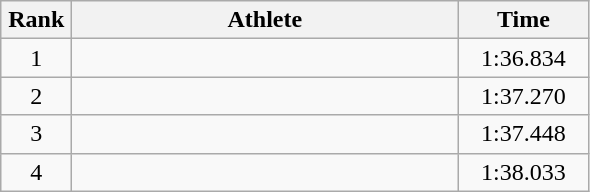<table class=wikitable style="text-align:center">
<tr>
<th width=40>Rank</th>
<th width=250>Athlete</th>
<th width=80>Time</th>
</tr>
<tr>
<td>1</td>
<td align=left></td>
<td>1:36.834</td>
</tr>
<tr>
<td>2</td>
<td align=left></td>
<td>1:37.270</td>
</tr>
<tr>
<td>3</td>
<td align=left></td>
<td>1:37.448</td>
</tr>
<tr>
<td>4</td>
<td align=left></td>
<td>1:38.033</td>
</tr>
</table>
